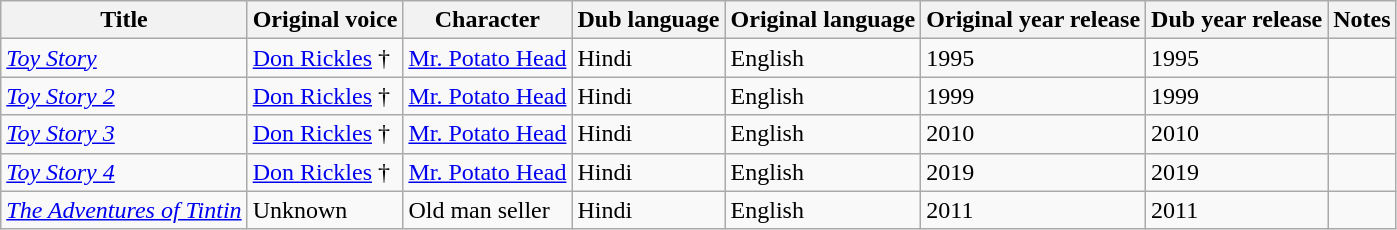<table class="wikitable">
<tr>
<th>Title</th>
<th>Original voice</th>
<th>Character</th>
<th>Dub language</th>
<th>Original language</th>
<th>Original year release</th>
<th>Dub year release</th>
<th>Notes</th>
</tr>
<tr>
<td><em><a href='#'>Toy Story</a></em></td>
<td><a href='#'>Don Rickles</a> †</td>
<td><a href='#'>Mr. Potato Head</a></td>
<td>Hindi</td>
<td>English</td>
<td>1995</td>
<td>1995</td>
<td></td>
</tr>
<tr>
<td><em><a href='#'>Toy Story 2</a></em></td>
<td><a href='#'>Don Rickles</a> †</td>
<td><a href='#'>Mr. Potato Head</a></td>
<td>Hindi</td>
<td>English</td>
<td>1999</td>
<td>1999</td>
<td></td>
</tr>
<tr>
<td><em><a href='#'>Toy Story 3</a></em></td>
<td><a href='#'>Don Rickles</a> †</td>
<td><a href='#'>Mr. Potato Head</a></td>
<td>Hindi</td>
<td>English</td>
<td>2010</td>
<td>2010</td>
<td></td>
</tr>
<tr>
<td><em><a href='#'>Toy Story 4</a></em></td>
<td><a href='#'>Don Rickles</a> †</td>
<td><a href='#'>Mr. Potato Head</a></td>
<td>Hindi</td>
<td>English</td>
<td>2019</td>
<td>2019</td>
<td></td>
</tr>
<tr>
<td><a href='#'><em>The Adventures of Tintin</em></a></td>
<td>Unknown</td>
<td>Old man seller</td>
<td>Hindi</td>
<td>English</td>
<td>2011</td>
<td>2011</td>
<td></td>
</tr>
</table>
